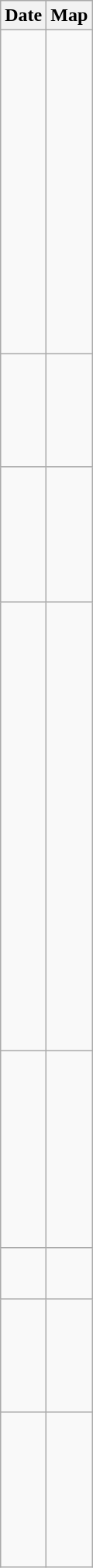<table class="wikitable">
<tr>
<th>Date</th>
<th>Map</th>
</tr>
<tr>
<td><br><br><br><br><br><br><br><br><br><br><br><br><br><br><br></td>
<td></td>
</tr>
<tr>
<td><br><br><br><br><br></td>
<td></td>
</tr>
<tr>
<td><br><br><br><br><br><br></td>
<td></td>
</tr>
<tr>
<td><br><br><br><br><br><br><br><br><br><br><br><br><br><br><br><br><br><br><br><br><br></td>
<td></td>
</tr>
<tr>
<td><br><br><br><br><br><br><br><br><br></td>
<td></td>
</tr>
<tr>
<td><br><br></td>
<td></td>
</tr>
<tr>
<td><br><br><br><br><br></td>
<td></td>
</tr>
<tr>
<td><br><br><br><br><br><br><br></td>
<td></td>
</tr>
</table>
